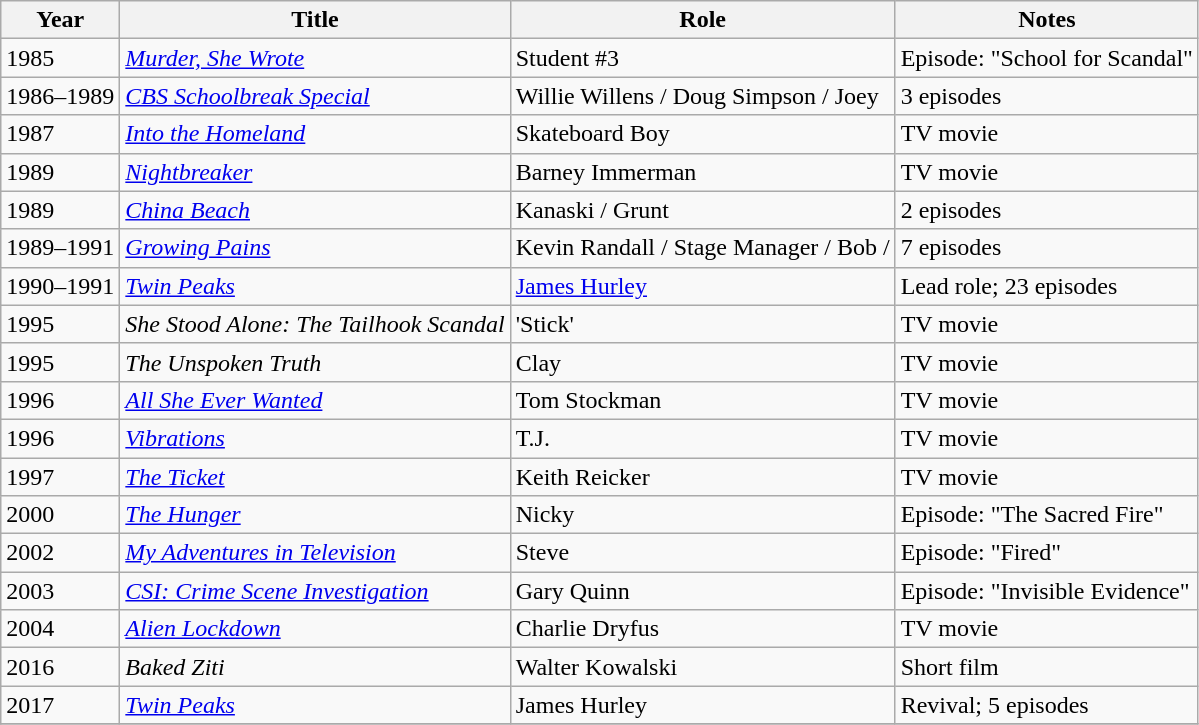<table class="wikitable sortable">
<tr>
<th>Year</th>
<th>Title</th>
<th>Role</th>
<th>Notes</th>
</tr>
<tr>
<td>1985</td>
<td><em><a href='#'>Murder, She Wrote</a></em></td>
<td>Student #3</td>
<td>Episode: "School for Scandal"</td>
</tr>
<tr>
<td>1986–1989</td>
<td><em><a href='#'>CBS Schoolbreak Special</a></em></td>
<td>Willie Willens / Doug Simpson / Joey</td>
<td>3 episodes</td>
</tr>
<tr>
<td>1987</td>
<td><em><a href='#'>Into the Homeland</a></em></td>
<td>Skateboard Boy</td>
<td>TV movie</td>
</tr>
<tr>
<td>1989</td>
<td><em><a href='#'>Nightbreaker</a></em></td>
<td>Barney Immerman</td>
<td>TV movie</td>
</tr>
<tr>
<td>1989</td>
<td><em><a href='#'>China Beach</a></em></td>
<td>Kanaski / Grunt</td>
<td>2 episodes</td>
</tr>
<tr>
<td>1989–1991</td>
<td><em><a href='#'>Growing Pains</a></em></td>
<td>Kevin Randall / Stage Manager / Bob /</td>
<td>7 episodes</td>
</tr>
<tr>
<td>1990–1991</td>
<td><em><a href='#'>Twin Peaks</a></em></td>
<td><a href='#'>James Hurley</a></td>
<td>Lead role; 23 episodes</td>
</tr>
<tr>
<td>1995</td>
<td><em>She Stood Alone: The Tailhook Scandal</em></td>
<td>'Stick'</td>
<td>TV movie</td>
</tr>
<tr>
<td>1995</td>
<td><em>The Unspoken Truth</em></td>
<td>Clay</td>
<td>TV movie</td>
</tr>
<tr>
<td>1996</td>
<td><em><a href='#'>All She Ever Wanted</a></em></td>
<td>Tom Stockman</td>
<td>TV movie</td>
</tr>
<tr>
<td>1996</td>
<td><em><a href='#'>Vibrations</a></em></td>
<td>T.J.</td>
<td>TV movie</td>
</tr>
<tr>
<td>1997</td>
<td><em><a href='#'>The Ticket</a></em></td>
<td>Keith Reicker</td>
<td>TV movie</td>
</tr>
<tr>
<td>2000</td>
<td><em><a href='#'>The Hunger</a></em></td>
<td>Nicky</td>
<td>Episode: "The Sacred Fire"</td>
</tr>
<tr>
<td>2002</td>
<td><em><a href='#'>My Adventures in Television</a></em></td>
<td>Steve</td>
<td>Episode: "Fired"</td>
</tr>
<tr>
<td>2003</td>
<td><em><a href='#'>CSI: Crime Scene Investigation</a></em></td>
<td>Gary Quinn</td>
<td>Episode: "Invisible Evidence"</td>
</tr>
<tr>
<td>2004</td>
<td><em><a href='#'>Alien Lockdown</a></em></td>
<td>Charlie Dryfus</td>
<td>TV movie</td>
</tr>
<tr>
<td>2016</td>
<td><em>Baked Ziti</em></td>
<td>Walter Kowalski</td>
<td>Short film</td>
</tr>
<tr>
<td>2017</td>
<td><em><a href='#'>Twin Peaks</a></em></td>
<td>James Hurley</td>
<td>Revival; 5 episodes</td>
</tr>
<tr>
</tr>
</table>
